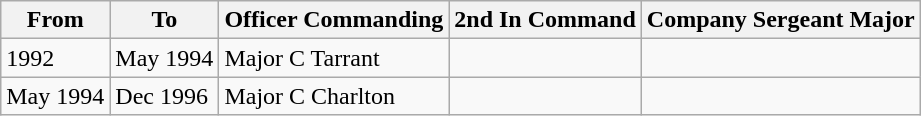<table class="wikitable">
<tr>
<th>From</th>
<th>To</th>
<th>Officer Commanding</th>
<th>2nd In Command</th>
<th>Company Sergeant Major</th>
</tr>
<tr>
<td>1992</td>
<td>May 1994</td>
<td>Major C Tarrant</td>
<td></td>
</tr>
<tr>
<td>May 1994</td>
<td>Dec 1996</td>
<td>Major C Charlton</td>
<td></td>
<td></td>
</tr>
</table>
